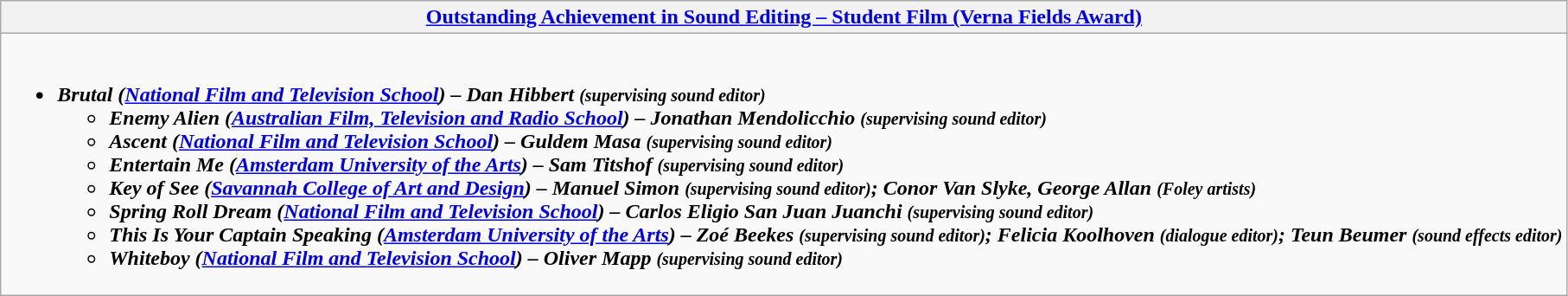<table class=wikitable style="width=100%">
<tr>
<th colspan="2" style="width=50%"><a href='#'>Outstanding Achievement in Sound Editing – Student Film (Verna Fields Award)</a></th>
</tr>
<tr>
<td colspan="2" valign="top"><br><ul><li><strong><em>Brutal<em> (<a href='#'>National Film and Television School</a>) – Dan Hibbert <small>(supervising sound editor)</small><strong><ul><li></em>Enemy Alien<em> (<a href='#'>Australian Film, Television and Radio School</a>) – Jonathan Mendolicchio <small>(supervising sound editor)</small></li><li></em>Ascent<em> (<a href='#'>National Film and Television School</a>) – Guldem Masa <small>(supervising sound editor)</small></li><li></em>Entertain Me<em> (<a href='#'>Amsterdam University of the Arts</a>) – Sam Titshof <small>(supervising sound editor)</small></li><li></em>Key of See<em> (<a href='#'>Savannah College of Art and Design</a>) – Manuel Simon <small>(supervising sound editor)</small>; Conor Van Slyke, George Allan <small>(Foley artists)</small></li><li></em>Spring Roll Dream<em> (<a href='#'>National Film and Television School</a>) – Carlos Eligio San Juan Juanchi <small>(supervising sound editor)</small></li><li></em>This Is Your Captain Speaking<em> (<a href='#'>Amsterdam University of the Arts</a>) – Zoé Beekes <small>(supervising sound editor)</small>; Felicia Koolhoven <small>(dialogue editor)</small>; Teun Beumer <small>(sound effects editor)</small></li><li></em>Whiteboy<em> (<a href='#'>National Film and Television School</a>) – Oliver Mapp <small>(supervising sound editor)</small></li></ul></li></ul></td>
</tr>
</table>
